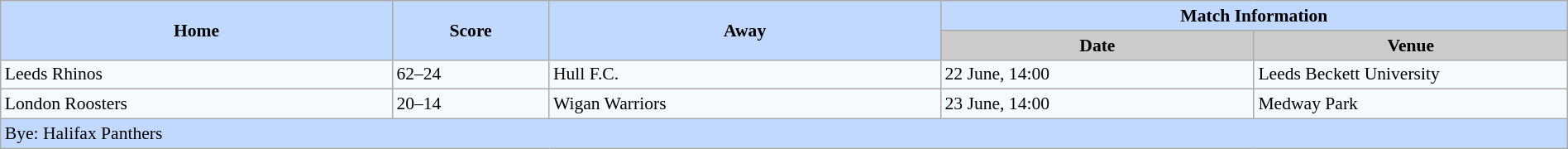<table class="wikitable defaultcenter col1right col3left" style="font-size:90%; background-color:#F5FAFF" width=100%>
<tr>
<th scope="col" rowspan=2 style="background-color:#C1D8FF" width=25%>Home</th>
<th scope="col" rowspan=2 style="background-color:#C1D8FF" width=10%>Score</th>
<th scope="col" rowspan=2 style="background-color:#C1D8FF" width=25%>Away</th>
<th colspan=2 style="background-color:#C1D8FF">Match Information</th>
</tr>
<tr>
<th scope="col" style="background-color:#CCCCCC" width=20%>Date</th>
<th scope="col" style="background-color:#CCCCCC" width=20%>Venue</th>
</tr>
<tr>
<td>Leeds Rhinos </td>
<td>62–24</td>
<td> Hull F.C.</td>
<td>22 June, 14:00</td>
<td>Leeds Beckett University</td>
</tr>
<tr>
<td>London Roosters </td>
<td>20–14</td>
<td> Wigan Warriors</td>
<td>23 June, 14:00</td>
<td>Medway Park</td>
</tr>
<tr>
<td colspan=5 style="background-color:#C1D8FF; text-align:left">Bye:  Halifax Panthers</td>
</tr>
</table>
